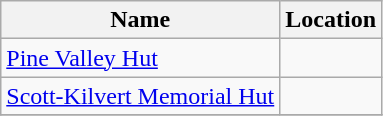<table class="wikitable sortable">
<tr>
<th>Name</th>
<th>Location</th>
</tr>
<tr>
<td><a href='#'>Pine Valley Hut</a></td>
<td></td>
</tr>
<tr>
<td><a href='#'>Scott-Kilvert Memorial Hut</a></td>
<td></td>
</tr>
<tr>
</tr>
</table>
